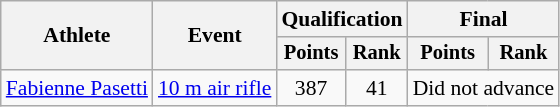<table class="wikitable" style="font-size:90%">
<tr>
<th rowspan="2">Athlete</th>
<th rowspan="2">Event</th>
<th colspan=2>Qualification</th>
<th colspan=2>Final</th>
</tr>
<tr style="font-size:95%">
<th>Points</th>
<th>Rank</th>
<th>Points</th>
<th>Rank</th>
</tr>
<tr align=center>
<td align=left><a href='#'>Fabienne Pasetti</a></td>
<td align=left><a href='#'>10 m air rifle</a></td>
<td>387</td>
<td>41</td>
<td colspan=2>Did not advance</td>
</tr>
</table>
